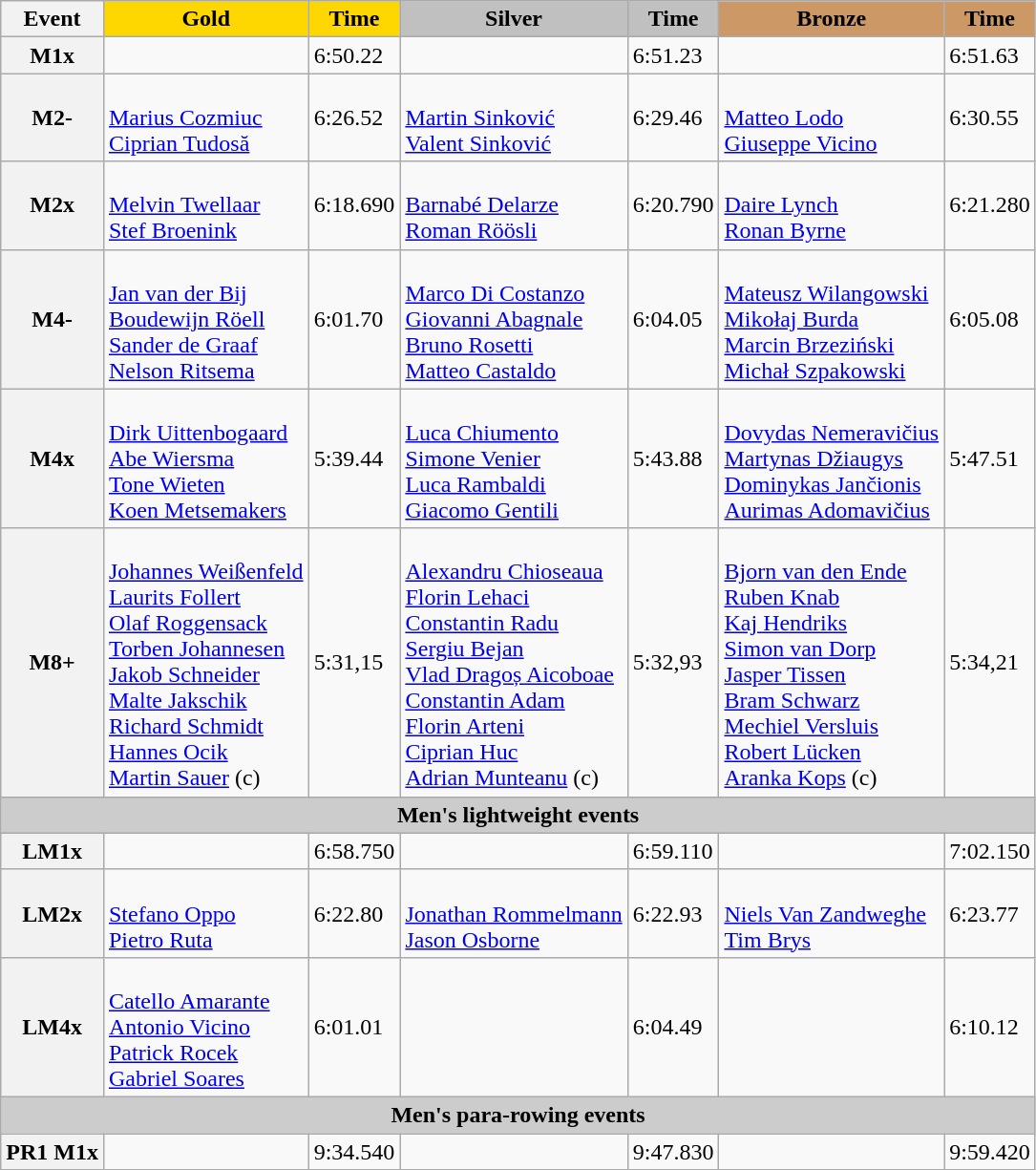<table class="wikitable">
<tr>
<th scope="col">Event</th>
<th scope="col" style="background:gold;">Gold</th>
<th scope="col" style="background:gold;">Time</th>
<th scope="col" style="background:silver;">Silver</th>
<th scope="col" style="background:silver;">Time</th>
<th scope="col" style="background:#c96;">Bronze</th>
<th scope="col" style="background:#c96;">Time</th>
</tr>
<tr>
<th scope="row">M1x</th>
<td></td>
<td>6:50.22</td>
<td></td>
<td>6:51.23</td>
<td></td>
<td>6:51.63</td>
</tr>
<tr>
<th scope="row">M2-</th>
<td> <br> <a href='#'>Marius Cozmiuc</a> <br> <a href='#'>Ciprian Tudosă</a></td>
<td>6:26.52</td>
<td> <br> <a href='#'>Martin Sinković</a> <br> <a href='#'>Valent Sinković</a></td>
<td>6:29.46</td>
<td> <br> <a href='#'>Matteo Lodo</a> <br> <a href='#'>Giuseppe Vicino</a></td>
<td>6:30.55</td>
</tr>
<tr>
<th scope="row">M2x</th>
<td> <br> <a href='#'>Melvin Twellaar</a> <br> <a href='#'>Stef Broenink</a></td>
<td>6:18.690</td>
<td> <br> <a href='#'>Barnabé Delarze</a> <br> <a href='#'>Roman Röösli</a></td>
<td>6:20.790</td>
<td> <br> <a href='#'>Daire Lynch</a> <br> <a href='#'>Ronan Byrne</a></td>
<td>6:21.280</td>
</tr>
<tr>
<th scope="row">M4-</th>
<td> <br> <a href='#'>Jan van der Bij</a> <br> <a href='#'>Boudewijn Röell</a> <br> <a href='#'>Sander de Graaf</a> <br> <a href='#'>Nelson Ritsema</a></td>
<td>6:01.70</td>
<td> <br> <a href='#'>Marco Di Costanzo</a> <br> <a href='#'>Giovanni Abagnale</a> <br> <a href='#'>Bruno Rosetti</a> <br> <a href='#'>Matteo Castaldo</a></td>
<td>6:04.05</td>
<td> <br> <a href='#'>Mateusz Wilangowski</a> <br> <a href='#'>Mikołaj Burda</a> <br> <a href='#'>Marcin Brzeziński</a> <br> <a href='#'>Michał Szpakowski</a></td>
<td>6:05.08</td>
</tr>
<tr>
<th scope="row">M4x</th>
<td> <br> <a href='#'>Dirk Uittenbogaard</a> <br> <a href='#'>Abe Wiersma</a> <br> <a href='#'>Tone Wieten</a> <br> <a href='#'>Koen Metsemakers</a></td>
<td>5:39.44</td>
<td> <br> <a href='#'>Luca Chiumento</a> <br> <a href='#'>Simone Venier</a> <br> <a href='#'>Luca Rambaldi</a> <br> <a href='#'>Giacomo Gentili</a></td>
<td>5:43.88</td>
<td> <br> <a href='#'>Dovydas Nemeravičius</a> <br> <a href='#'>Martynas Džiaugys</a> <br> <a href='#'>Dominykas Jančionis</a> <br> <a href='#'>Aurimas Adomavičius</a></td>
<td>5:47.51</td>
</tr>
<tr>
<th scope="row">M8+</th>
<td> <br> <a href='#'>Johannes Weißenfeld</a><br><a href='#'>Laurits Follert</a><br><a href='#'>Olaf Roggensack</a><br><a href='#'>Torben Johannesen</a><br><a href='#'>Jakob Schneider</a><br><a href='#'>Malte Jakschik</a><br><a href='#'>Richard Schmidt</a><br><a href='#'>Hannes Ocik</a><br><a href='#'>Martin Sauer</a> (c)</td>
<td>5:31,15</td>
<td> <br> <a href='#'>Alexandru Chioseaua</a><br><a href='#'>Florin Lehaci</a><br><a href='#'>Constantin Radu</a><br><a href='#'>Sergiu Bejan</a><br><a href='#'>Vlad Dragoș Aicoboae</a><br><a href='#'>Constantin Adam</a><br><a href='#'>Florin Arteni</a><br><a href='#'>Ciprian Huc</a><br><a href='#'>Adrian Munteanu</a> (c)</td>
<td>5:32,93</td>
<td> <br> <a href='#'>Bjorn van den Ende</a><br><a href='#'>Ruben Knab</a><br><a href='#'>Kaj Hendriks</a><br><a href='#'>Simon van Dorp</a><br><a href='#'>Jasper Tissen</a><br><a href='#'>Bram Schwarz</a><br><a href='#'>Mechiel Versluis</a><br><a href='#'>Robert Lücken</a><br><a href='#'>Aranka Kops</a> (c)</td>
<td>5:34,21</td>
</tr>
<tr>
<th colspan="7" style="background-color:#CCC;">Men's lightweight events</th>
</tr>
<tr>
<th scope="row">LM1x</th>
<td></td>
<td>6:58.750</td>
<td></td>
<td>6:59.110</td>
<td></td>
<td>7:02.150</td>
</tr>
<tr>
<th scope="row">LM2x</th>
<td> <br> <a href='#'>Stefano Oppo</a> <br> <a href='#'>Pietro Ruta</a></td>
<td>6:22.80</td>
<td> <br> <a href='#'>Jonathan Rommelmann</a> <br> <a href='#'>Jason Osborne</a></td>
<td>6:22.93</td>
<td> <br> <a href='#'>Niels Van Zandweghe</a> <br> <a href='#'>Tim Brys</a></td>
<td>6:23.77</td>
</tr>
<tr>
<th scope="row">LM4x</th>
<td> <br> <a href='#'>Catello Amarante</a> <br> <a href='#'>Antonio Vicino</a> <br> <a href='#'>Patrick Rocek</a> <br> <a href='#'>Gabriel Soares</a></td>
<td>6:01.01</td>
<td> <br>  <br>  <br>  <br> </td>
<td>6:04.49</td>
<td> <br>  <br>  <br>  <br> </td>
<td>6:10.12</td>
</tr>
<tr>
<th colspan="7" style="background-color:#CCC;">Men's para-rowing events</th>
</tr>
<tr>
<th scope="row">PR1 M1x</th>
<td></td>
<td>9:34.540</td>
<td></td>
<td>9:47.830</td>
<td></td>
<td>9:59.420</td>
</tr>
</table>
